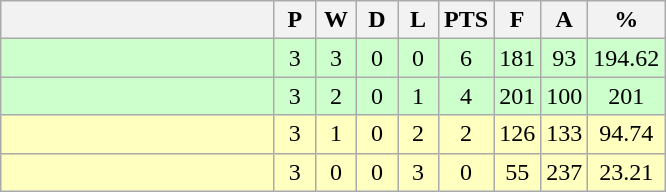<table class=wikitable style="text-align:center">
<tr>
<th width=175></th>
<th width=20>P</th>
<th width=20>W</th>
<th width=20>D</th>
<th width=20>L</th>
<th width=20>PTS</th>
<th width=20>F</th>
<th width=20>A</th>
<th width=20>%</th>
</tr>
<tr style="background-color:#ccffcc;">
<td style="text-align:left;"></td>
<td>3</td>
<td>3</td>
<td>0</td>
<td>0</td>
<td>6</td>
<td>181</td>
<td>93</td>
<td>194.62</td>
</tr>
<tr style="background-color:#ccffcc;">
<td style="text-align:left;"></td>
<td>3</td>
<td>2</td>
<td>0</td>
<td>1</td>
<td>4</td>
<td>201</td>
<td>100</td>
<td>201</td>
</tr>
<tr style="background:#FFFFBF;">
<td style="text-align:left;"></td>
<td>3</td>
<td>1</td>
<td>0</td>
<td>2</td>
<td>2</td>
<td>126</td>
<td>133</td>
<td>94.74</td>
</tr>
<tr style="background:#FFFFBF;">
<td style="text-align:left;"></td>
<td>3</td>
<td>0</td>
<td>0</td>
<td>3</td>
<td>0</td>
<td>55</td>
<td>237</td>
<td>23.21</td>
</tr>
</table>
